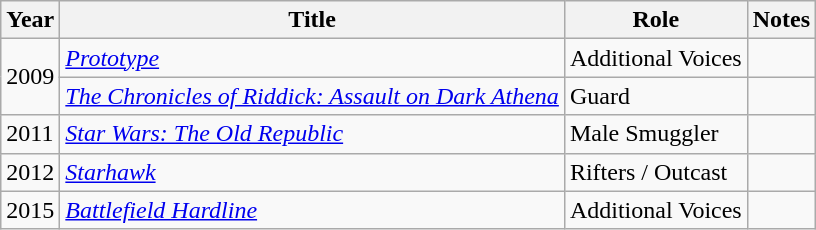<table class="wikitable">
<tr>
<th>Year</th>
<th>Title</th>
<th>Role</th>
<th>Notes</th>
</tr>
<tr>
<td rowspan="2">2009</td>
<td><em><a href='#'>Prototype</a></em></td>
<td>Additional Voices</td>
<td></td>
</tr>
<tr>
<td><em><a href='#'>The Chronicles of Riddick: Assault on Dark Athena</a></em></td>
<td>Guard</td>
<td></td>
</tr>
<tr>
<td>2011</td>
<td><em><a href='#'>Star Wars: The Old Republic</a></em></td>
<td>Male Smuggler</td>
<td></td>
</tr>
<tr>
<td>2012</td>
<td><em><a href='#'>Starhawk</a></em></td>
<td>Rifters / Outcast</td>
<td></td>
</tr>
<tr>
<td>2015</td>
<td><em><a href='#'>Battlefield Hardline</a></em></td>
<td>Additional Voices</td>
<td></td>
</tr>
</table>
